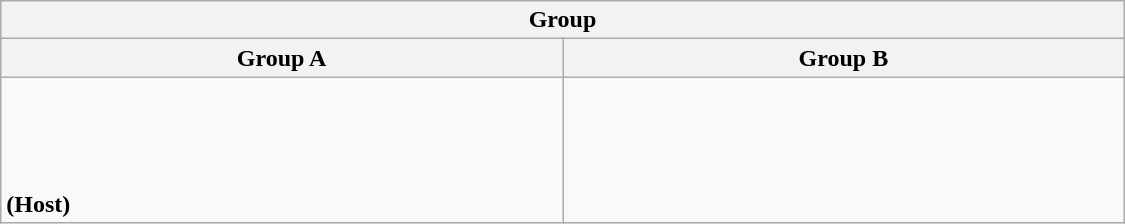<table class="wikitable" width=750>
<tr>
<th colspan="2">Group</th>
</tr>
<tr>
<th width=25%>Group A</th>
<th width=25%>Group B</th>
</tr>
<tr>
<td><br><br>
<br>
<br>
 <strong>(Host)</strong></td>
<td><br> <br>
 <br>
 <br>
</td>
</tr>
</table>
